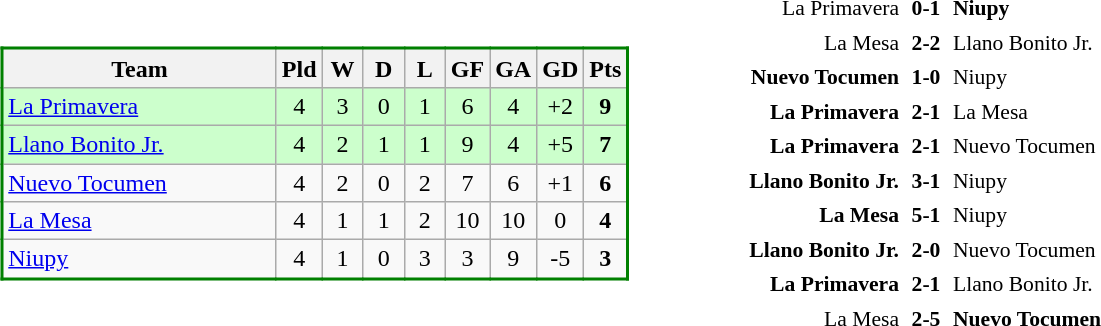<table>
<tr>
<td><br><table class="wikitable" style="text-align: center; border: 2px solid green;">
<tr>
<th width="175">Team</th>
<th width="20">Pld</th>
<th width="20">W</th>
<th width="20">D</th>
<th width="20">L</th>
<th width="20">GF</th>
<th width="20">GA</th>
<th width="20">GD</th>
<th width="20">Pts</th>
</tr>
<tr bgcolor=#CCFFCC>
<td align=left><a href='#'>La Primavera</a></td>
<td>4</td>
<td>3</td>
<td>0</td>
<td>1</td>
<td>6</td>
<td>4</td>
<td>+2</td>
<td><strong>9</strong></td>
</tr>
<tr bgcolor=#CCFFCC>
<td align=left><a href='#'>Llano Bonito Jr.</a></td>
<td>4</td>
<td>2</td>
<td>1</td>
<td>1</td>
<td>9</td>
<td>4</td>
<td>+5</td>
<td><strong>7</strong></td>
</tr>
<tr>
<td align=left><a href='#'>Nuevo Tocumen</a></td>
<td>4</td>
<td>2</td>
<td>0</td>
<td>2</td>
<td>7</td>
<td>6</td>
<td>+1</td>
<td><strong>6</strong></td>
</tr>
<tr>
<td align=left><a href='#'>La Mesa</a></td>
<td>4</td>
<td>1</td>
<td>1</td>
<td>2</td>
<td>10</td>
<td>10</td>
<td>0</td>
<td><strong>4</strong></td>
</tr>
<tr>
<td align=left><a href='#'>Niupy</a></td>
<td>4</td>
<td>1</td>
<td>0</td>
<td>3</td>
<td>3</td>
<td>9</td>
<td>-5</td>
<td><strong>3</strong></td>
</tr>
</table>
</td>
<td width=45%><br><table cellpadding=2 style=font-size:90% align=center width=80%>
<tr>
<td width=45% align=right>La Primavera</td>
<td align=center><strong>0-1</strong></td>
<td><strong>Niupy</strong></td>
</tr>
<tr>
<td width=45% align=right>La Mesa</td>
<td align=center><strong>2-2</strong></td>
<td>Llano Bonito Jr.</td>
</tr>
<tr>
<td width=45% align=right><strong>Nuevo Tocumen</strong></td>
<td align=center><strong>1-0</strong></td>
<td>Niupy</td>
</tr>
<tr>
<td width=45% align=right><strong>La Primavera</strong></td>
<td align=center><strong>2-1</strong></td>
<td>La Mesa</td>
</tr>
<tr>
<td width=45% align=right><strong>La Primavera</strong></td>
<td align=center><strong>2-1</strong></td>
<td>Nuevo Tocumen</td>
</tr>
<tr>
<td width=45% align=right><strong>Llano Bonito Jr.</strong></td>
<td align=center><strong>3-1</strong></td>
<td>Niupy</td>
</tr>
<tr>
<td width=45% align=right><strong>La Mesa</strong></td>
<td align=center><strong>5-1</strong></td>
<td>Niupy</td>
</tr>
<tr>
<td width=45% align=right><strong>Llano Bonito Jr.</strong></td>
<td align=center><strong>2-0</strong></td>
<td>Nuevo Tocumen</td>
</tr>
<tr>
<td width=45% align=right><strong>La Primavera</strong></td>
<td align=center><strong>2-1</strong></td>
<td>Llano Bonito Jr.</td>
</tr>
<tr>
<td width=45% align=right>La Mesa</td>
<td align=center><strong>2-5</strong></td>
<td><strong>Nuevo Tocumen</strong></td>
</tr>
</table>
</td>
</tr>
</table>
